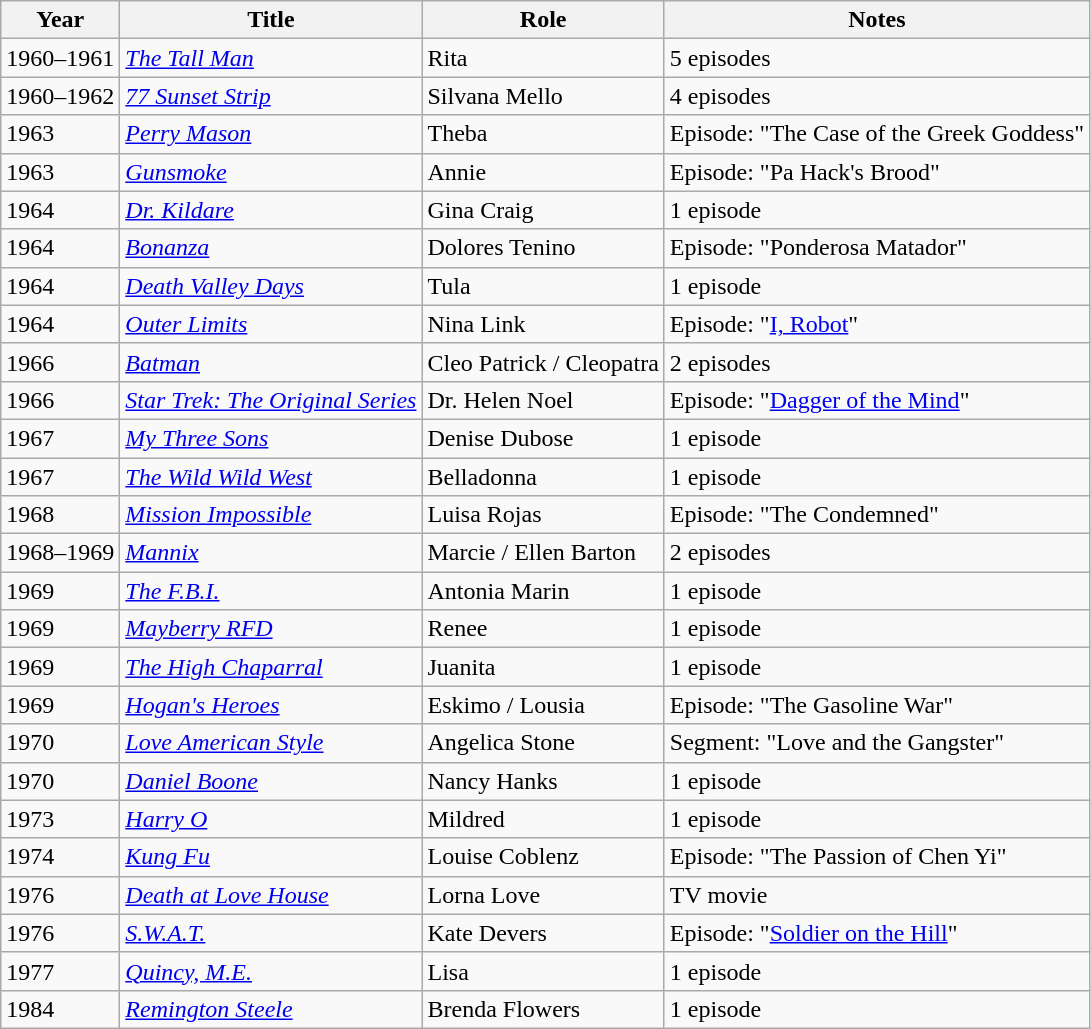<table class="wikitable sortable">
<tr>
<th>Year</th>
<th>Title</th>
<th>Role</th>
<th>Notes</th>
</tr>
<tr>
<td>1960–1961</td>
<td><em><a href='#'>The Tall Man</a></em></td>
<td>Rita</td>
<td>5 episodes</td>
</tr>
<tr>
<td>1960–1962</td>
<td><em><a href='#'>77 Sunset Strip</a></em></td>
<td>Silvana Mello</td>
<td>4 episodes</td>
</tr>
<tr>
<td>1963</td>
<td><em><a href='#'>Perry Mason</a></em></td>
<td>Theba</td>
<td>Episode: "The Case of the Greek Goddess"</td>
</tr>
<tr>
<td>1963</td>
<td><em><a href='#'>Gunsmoke</a></em></td>
<td>Annie</td>
<td>Episode: "Pa Hack's Brood" </td>
</tr>
<tr>
<td>1964</td>
<td><em><a href='#'>Dr. Kildare</a></em></td>
<td>Gina Craig</td>
<td>1 episode</td>
</tr>
<tr>
<td>1964</td>
<td><em><a href='#'>Bonanza</a></em></td>
<td>Dolores Tenino</td>
<td>Episode: "Ponderosa Matador" </td>
</tr>
<tr>
<td>1964</td>
<td><em><a href='#'>Death Valley Days</a></em></td>
<td>Tula</td>
<td>1 episode</td>
</tr>
<tr>
<td>1964</td>
<td><em><a href='#'>Outer Limits</a></em></td>
<td>Nina Link</td>
<td>Episode: "<a href='#'>I, Robot</a>" </td>
</tr>
<tr>
<td>1966</td>
<td><em><a href='#'>Batman</a></em></td>
<td>Cleo Patrick / Cleopatra</td>
<td>2 episodes</td>
</tr>
<tr>
<td>1966</td>
<td><em><a href='#'>Star Trek: The Original Series</a></em></td>
<td>Dr. Helen Noel</td>
<td>Episode: "<a href='#'>Dagger of the Mind</a>" </td>
</tr>
<tr>
<td>1967</td>
<td><em><a href='#'>My Three Sons</a></em></td>
<td>Denise Dubose</td>
<td>1 episode</td>
</tr>
<tr>
<td>1967</td>
<td><em><a href='#'>The Wild Wild West</a></em></td>
<td>Belladonna</td>
<td>1 episode</td>
</tr>
<tr>
<td>1968</td>
<td><em><a href='#'>Mission Impossible</a></em></td>
<td>Luisa Rojas</td>
<td>Episode: "The Condemned" </td>
</tr>
<tr>
<td>1968–1969</td>
<td><em><a href='#'>Mannix</a></em></td>
<td>Marcie / Ellen Barton</td>
<td>2 episodes</td>
</tr>
<tr>
<td>1969</td>
<td><em><a href='#'>The F.B.I.</a></em></td>
<td>Antonia Marin</td>
<td>1 episode</td>
</tr>
<tr>
<td>1969</td>
<td><em><a href='#'>Mayberry RFD</a></em></td>
<td>Renee</td>
<td>1 episode</td>
</tr>
<tr>
<td>1969</td>
<td><em><a href='#'>The High Chaparral</a></em></td>
<td>Juanita</td>
<td>1 episode</td>
</tr>
<tr>
<td>1969</td>
<td><em><a href='#'>Hogan's Heroes</a></em></td>
<td>Eskimo / Lousia</td>
<td>Episode: "The Gasoline War"</td>
</tr>
<tr>
<td>1970</td>
<td><em><a href='#'>Love American Style</a></em></td>
<td>Angelica Stone</td>
<td>Segment: "Love and the Gangster"</td>
</tr>
<tr>
<td>1970</td>
<td><em><a href='#'>Daniel Boone</a></em></td>
<td>Nancy Hanks</td>
<td>1 episode</td>
</tr>
<tr>
<td>1973</td>
<td><em><a href='#'>Harry O</a></em></td>
<td>Mildred</td>
<td>1 episode</td>
</tr>
<tr>
<td>1974</td>
<td><em><a href='#'>Kung Fu</a></em></td>
<td>Louise Coblenz</td>
<td>Episode: "The Passion of Chen Yi" </td>
</tr>
<tr>
<td>1976</td>
<td><em><a href='#'>Death at Love House</a></em></td>
<td>Lorna Love</td>
<td>TV movie</td>
</tr>
<tr>
<td>1976</td>
<td><em><a href='#'>S.W.A.T.</a></em></td>
<td>Kate Devers</td>
<td>Episode: "<a href='#'>Soldier on the Hill</a>" </td>
</tr>
<tr>
<td>1977</td>
<td><em><a href='#'>Quincy, M.E.</a></em></td>
<td>Lisa</td>
<td>1 episode</td>
</tr>
<tr>
<td>1984</td>
<td><em><a href='#'>Remington Steele</a></em></td>
<td>Brenda Flowers</td>
<td>1 episode</td>
</tr>
</table>
